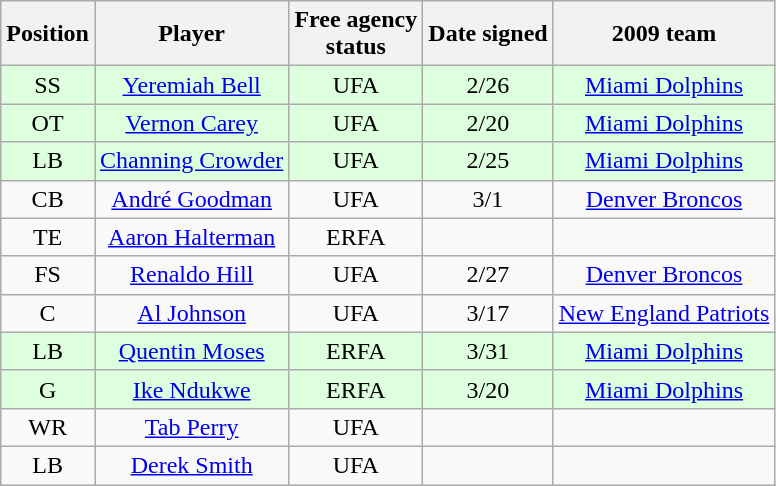<table class="wikitable">
<tr>
<th>Position</th>
<th>Player</th>
<th>Free agency<br>status</th>
<th>Date signed</th>
<th>2009 team</th>
</tr>
<tr style="background:#dfd; text-align:center;">
<td>SS</td>
<td><a href='#'>Yeremiah Bell</a></td>
<td>UFA</td>
<td>2/26</td>
<td><a href='#'>Miami Dolphins</a></td>
</tr>
<tr style="background:#dfd; text-align:center;">
<td>OT</td>
<td><a href='#'>Vernon Carey</a></td>
<td>UFA</td>
<td>2/20</td>
<td><a href='#'>Miami Dolphins</a></td>
</tr>
<tr style="background:#dfd; text-align:center;">
<td>LB</td>
<td><a href='#'>Channing Crowder</a></td>
<td>UFA</td>
<td>2/25</td>
<td><a href='#'>Miami Dolphins</a></td>
</tr>
<tr style="background:#ffddoo; text-align:center;">
<td>CB</td>
<td><a href='#'>André Goodman</a></td>
<td>UFA</td>
<td>3/1</td>
<td><a href='#'>Denver Broncos</a></td>
</tr>
<tr style="background:#ffddoo; text-align:center;">
<td>TE</td>
<td><a href='#'>Aaron Halterman</a></td>
<td>ERFA</td>
<td></td>
<td></td>
</tr>
<tr style="background:#ffddoo; text-align:center;">
<td>FS</td>
<td><a href='#'>Renaldo Hill</a></td>
<td>UFA</td>
<td>2/27</td>
<td><a href='#'>Denver Broncos</a></td>
</tr>
<tr style="background:#ffddoo; text-align:center;">
<td>C</td>
<td><a href='#'>Al Johnson</a></td>
<td>UFA</td>
<td>3/17</td>
<td><a href='#'>New England Patriots</a></td>
</tr>
<tr style="background:#dfd; text-align:center;">
<td>LB</td>
<td><a href='#'>Quentin Moses</a></td>
<td>ERFA</td>
<td>3/31</td>
<td><a href='#'>Miami Dolphins</a></td>
</tr>
<tr style="background:#dfd; text-align:center;">
<td>G</td>
<td><a href='#'>Ike Ndukwe</a></td>
<td>ERFA</td>
<td>3/20</td>
<td><a href='#'>Miami Dolphins</a></td>
</tr>
<tr style="background:#ffddoo; text-align:center;">
<td>WR</td>
<td><a href='#'>Tab Perry</a></td>
<td>UFA</td>
<td></td>
<td></td>
</tr>
<tr style="background:#ffddoo; text-align:center;">
<td>LB</td>
<td><a href='#'>Derek Smith</a></td>
<td>UFA</td>
<td></td>
<td></td>
</tr>
</table>
